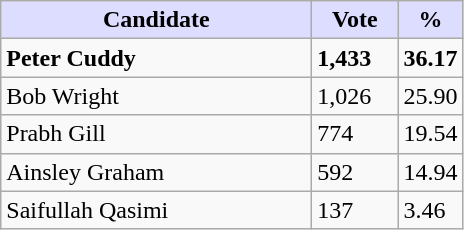<table class="wikitable">
<tr>
<th style="background:#ddf; width:200px;">Candidate</th>
<th style="background:#ddf; width:50px;">Vote</th>
<th style="background:#ddf; width:30px;">%</th>
</tr>
<tr>
<td><strong>Peter Cuddy</strong></td>
<td><strong>1,433</strong></td>
<td><strong>36.17</strong></td>
</tr>
<tr>
<td>Bob Wright</td>
<td>1,026</td>
<td>25.90</td>
</tr>
<tr>
<td>Prabh Gill</td>
<td>774</td>
<td>19.54</td>
</tr>
<tr>
<td>Ainsley Graham</td>
<td>592</td>
<td>14.94</td>
</tr>
<tr>
<td>Saifullah Qasimi</td>
<td>137</td>
<td>3.46</td>
</tr>
</table>
